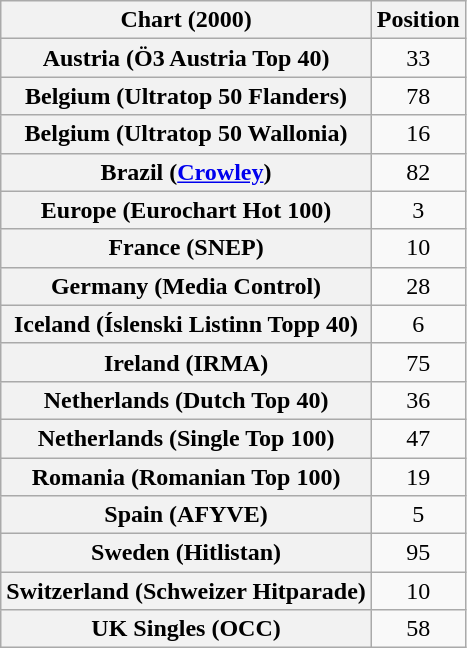<table class="wikitable sortable plainrowheaders" style="text-align:center">
<tr>
<th>Chart (2000)</th>
<th>Position</th>
</tr>
<tr>
<th scope="row">Austria (Ö3 Austria Top 40)</th>
<td>33</td>
</tr>
<tr>
<th scope="row">Belgium (Ultratop 50 Flanders)</th>
<td>78</td>
</tr>
<tr>
<th scope="row">Belgium (Ultratop 50 Wallonia)</th>
<td>16</td>
</tr>
<tr>
<th scope="row">Brazil (<a href='#'>Crowley</a>)</th>
<td>82</td>
</tr>
<tr>
<th scope="row">Europe (Eurochart Hot 100)</th>
<td>3</td>
</tr>
<tr>
<th scope="row">France (SNEP)</th>
<td>10</td>
</tr>
<tr>
<th scope="row">Germany (Media Control)</th>
<td>28</td>
</tr>
<tr>
<th scope="row">Iceland (Íslenski Listinn Topp 40)</th>
<td>6</td>
</tr>
<tr>
<th scope="row">Ireland (IRMA)</th>
<td>75</td>
</tr>
<tr>
<th scope="row">Netherlands (Dutch Top 40)</th>
<td>36</td>
</tr>
<tr>
<th scope="row">Netherlands (Single Top 100)</th>
<td>47</td>
</tr>
<tr>
<th scope="row">Romania (Romanian Top 100)</th>
<td>19</td>
</tr>
<tr>
<th scope="row">Spain (AFYVE)</th>
<td>5</td>
</tr>
<tr>
<th scope="row">Sweden (Hitlistan)</th>
<td>95</td>
</tr>
<tr>
<th scope="row">Switzerland (Schweizer Hitparade)</th>
<td>10</td>
</tr>
<tr>
<th scope="row">UK Singles (OCC)</th>
<td>58</td>
</tr>
</table>
